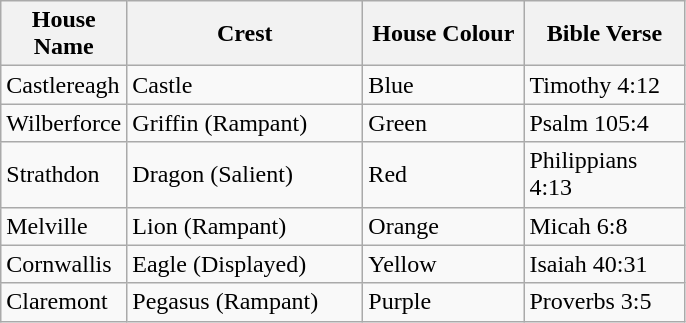<table class=wikitable>
<tr>
<th scope="col" style="width: 50px;">House Name</th>
<th scope="col" style="width: 150px;">Crest</th>
<th scope="col" style="width: 100px;">House Colour</th>
<th scope="col" style="width: 100px;">Bible Verse</th>
</tr>
<tr>
<td>Castlereagh</td>
<td>Castle</td>
<td>Blue</td>
<td>Timothy 4:12</td>
</tr>
<tr>
<td>Wilberforce</td>
<td>Griffin (Rampant)</td>
<td>Green</td>
<td>Psalm 105:4</td>
</tr>
<tr>
<td>Strathdon</td>
<td>Dragon (Salient)</td>
<td>Red</td>
<td>Philippians 4:13</td>
</tr>
<tr>
<td>Melville</td>
<td>Lion (Rampant)</td>
<td>Orange</td>
<td>Micah 6:8</td>
</tr>
<tr>
<td>Cornwallis</td>
<td>Eagle (Displayed)</td>
<td>Yellow</td>
<td>Isaiah 40:31</td>
</tr>
<tr>
<td>Claremont</td>
<td>Pegasus (Rampant)</td>
<td>Purple</td>
<td>Proverbs 3:5</td>
</tr>
</table>
